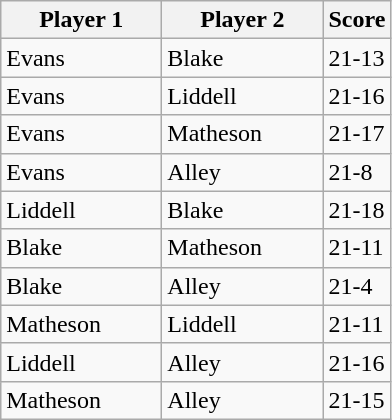<table class="wikitable">
<tr>
<th width=100>Player 1</th>
<th width=100>Player 2</th>
<th width=20>Score</th>
</tr>
<tr>
<td>Evans</td>
<td>Blake</td>
<td>21-13</td>
</tr>
<tr>
<td>Evans</td>
<td>Liddell</td>
<td>21-16</td>
</tr>
<tr>
<td>Evans</td>
<td>Matheson</td>
<td>21-17</td>
</tr>
<tr>
<td>Evans</td>
<td>Alley</td>
<td>21-8</td>
</tr>
<tr>
<td>Liddell</td>
<td>Blake</td>
<td>21-18</td>
</tr>
<tr>
<td>Blake</td>
<td>Matheson</td>
<td>21-11</td>
</tr>
<tr>
<td>Blake</td>
<td>Alley</td>
<td>21-4</td>
</tr>
<tr>
<td>Matheson</td>
<td>Liddell</td>
<td>21-11</td>
</tr>
<tr>
<td>Liddell</td>
<td>Alley</td>
<td>21-16</td>
</tr>
<tr>
<td>Matheson</td>
<td>Alley</td>
<td>21-15</td>
</tr>
</table>
